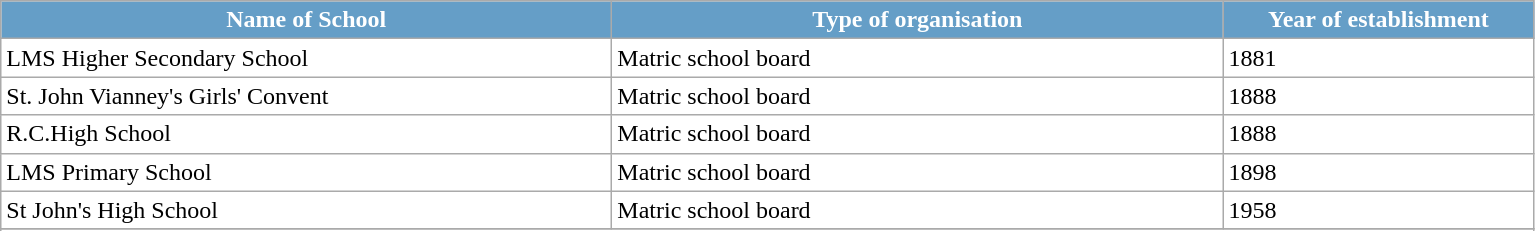<table class="wikitable" "text-align:left;font-size:100%;"|>
<tr>
<th style="background:#659ec7; color:white; height:17px; width:400px;">Name of School</th>
<th ! style="background:#659ec7; color:white; width:400px;">Type of organisation</th>
<th ! style="background:#659ec7; color:white; width:200px;">Year of establishment</th>
</tr>
<tr style="color:black; background:white;">
<td ! !>LMS Higher Secondary School</td>
<td ! !>Matric school board</td>
<td ! !>1881</td>
</tr>
<tr style="color:black; background:white;">
<td ! !>St. John Vianney's Girls' Convent</td>
<td ! !>Matric school board</td>
<td ! !>1888</td>
</tr>
<tr style="color:black; background:white;">
<td ! !>R.C.High School</td>
<td ! !>Matric school board</td>
<td ! !>1888</td>
</tr>
<tr style="color:black; background:white;">
<td ! !>LMS Primary School</td>
<td ! !>Matric school board</td>
<td ! !>1898</td>
</tr>
<tr style="color:black; background:white;">
<td ! !>St John's High School</td>
<td ! !>Matric school board</td>
<td ! !>1958</td>
</tr>
<tr style="color:black; background:white;">
</tr>
<tr style="color:black; background:white;">
</tr>
</table>
